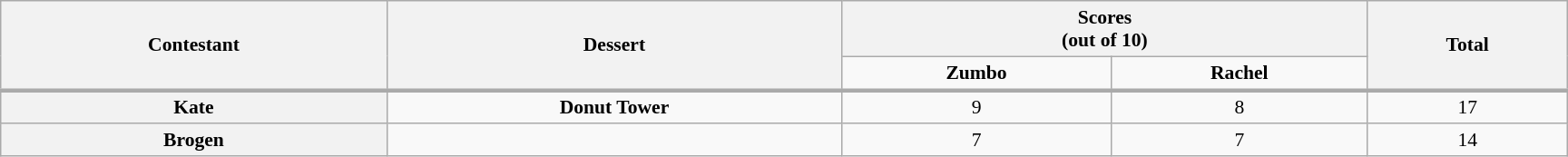<table class="wikitable plainrowheaders" style="text-align:center; font-size:90%; width:80em;">
<tr>
<th rowspan="2">Contestant</th>
<th rowspan="2">Dessert</th>
<th colspan="2">Scores<br>(out of 10)</th>
<th rowspan="2">Total<br></th>
</tr>
<tr>
<td><strong>Zumbo</strong></td>
<td><strong>Rachel</strong></td>
</tr>
<tr style="border-top:3px solid #aaa;">
<th>Kate</th>
<td><strong>Donut Tower</strong></td>
<td>9</td>
<td>8</td>
<td>17</td>
</tr>
<tr>
<th>Brogen</th>
<td></td>
<td>7</td>
<td>7</td>
<td>14</td>
</tr>
</table>
